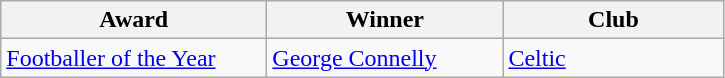<table class="wikitable">
<tr>
<th width=170>Award</th>
<th width=150>Winner</th>
<th width=140>Club</th>
</tr>
<tr>
<td><a href='#'>Footballer of the Year</a></td>
<td> <a href='#'>George Connelly</a></td>
<td><a href='#'>Celtic</a></td>
</tr>
</table>
